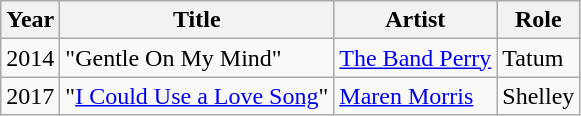<table class="wikitable sortable">
<tr>
<th>Year</th>
<th>Title</th>
<th>Artist</th>
<th>Role</th>
</tr>
<tr>
<td>2014</td>
<td>"Gentle On My Mind"</td>
<td><a href='#'>The Band Perry</a></td>
<td>Tatum</td>
</tr>
<tr>
<td>2017</td>
<td>"<a href='#'>I Could Use a Love Song</a>"</td>
<td><a href='#'>Maren Morris</a></td>
<td>Shelley</td>
</tr>
</table>
